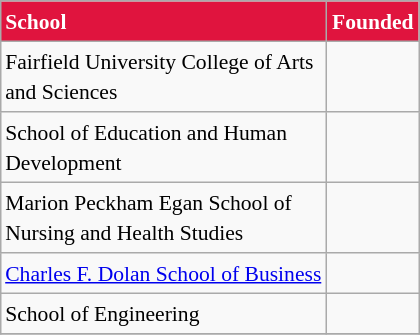<table class="wikitable" style="float:right; margin-left:1em; font-size:90%; line-height:1.4em; width:280px">
<tr>
<th style="background:#E0143E;color:white;text-align:left;">School</th>
<th style="background:#E0143E;color:white;">Founded</th>
</tr>
<tr>
<td>Fairfield University College of Arts and Sciences</td>
<td></td>
</tr>
<tr>
<td>School of Education and Human Development</td>
<td></td>
</tr>
<tr>
<td>Marion Peckham Egan School of Nursing and Health Studies</td>
<td></td>
</tr>
<tr>
<td><a href='#'>Charles F. Dolan School of Business</a></td>
<td></td>
</tr>
<tr>
<td>School of Engineering</td>
<td></td>
</tr>
<tr>
</tr>
</table>
